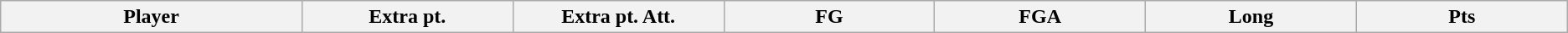<table class="wikitable sortable">
<tr>
<th bgcolor="#DDDDFF" width="10%">Player</th>
<th bgcolor="#DDDDFF" width="7%">Extra pt.</th>
<th bgcolor="#DDDDFF" width="7%">Extra pt. Att.</th>
<th bgcolor="#DDDDFF" width="7%">FG</th>
<th bgcolor="#DDDDFF" width="7%">FGA</th>
<th bgcolor="#DDDDFF" width="7%">Long</th>
<th bgcolor="#DDDDFF" width="7%">Pts</th>
</tr>
</table>
